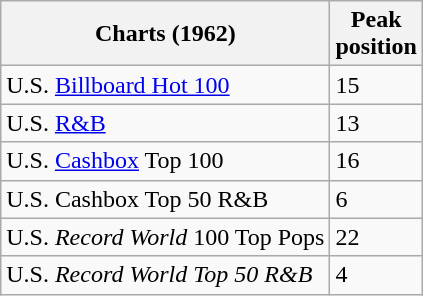<table class="wikitable sortable mw-collapsible">
<tr>
<th>Charts (1962)</th>
<th>Peak<br>position</th>
</tr>
<tr>
<td>U.S. <a href='#'>Billboard Hot 100</a></td>
<td>15</td>
</tr>
<tr>
<td>U.S. <a href='#'>R&B</a></td>
<td>13</td>
</tr>
<tr>
<td>U.S. <a href='#'>Cashbox</a> Top 100</td>
<td>16</td>
</tr>
<tr>
<td>U.S. Cashbox Top 50 R&B</td>
<td>6</td>
</tr>
<tr>
<td>U.S. <em>Record World</em> 100 Top Pops</td>
<td>22</td>
</tr>
<tr>
<td>U.S. <em>Record World Top 50 R&B</em></td>
<td>4</td>
</tr>
</table>
